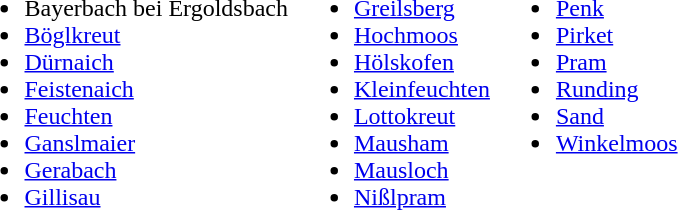<table>
<tr>
<td valign="top"><br><ul><li>Bayerbach bei Ergoldsbach</li><li><a href='#'>Böglkreut</a></li><li><a href='#'>Dürnaich</a></li><li><a href='#'>Feistenaich</a></li><li><a href='#'>Feuchten</a></li><li><a href='#'>Ganslmaier</a></li><li><a href='#'>Gerabach</a></li><li><a href='#'>Gillisau</a></li></ul></td>
<td valign="top"><br><ul><li><a href='#'>Greilsberg</a></li><li><a href='#'>Hochmoos</a></li><li><a href='#'>Hölskofen</a></li><li><a href='#'>Kleinfeuchten</a></li><li><a href='#'>Lottokreut</a></li><li><a href='#'>Mausham</a></li><li><a href='#'>Mausloch</a></li><li><a href='#'>Nißlpram</a></li></ul></td>
<td valign="top"><br><ul><li><a href='#'>Penk</a></li><li><a href='#'>Pirket</a></li><li><a href='#'>Pram</a></li><li><a href='#'>Runding</a></li><li><a href='#'>Sand</a></li><li><a href='#'>Winkelmoos</a></li></ul></td>
</tr>
</table>
